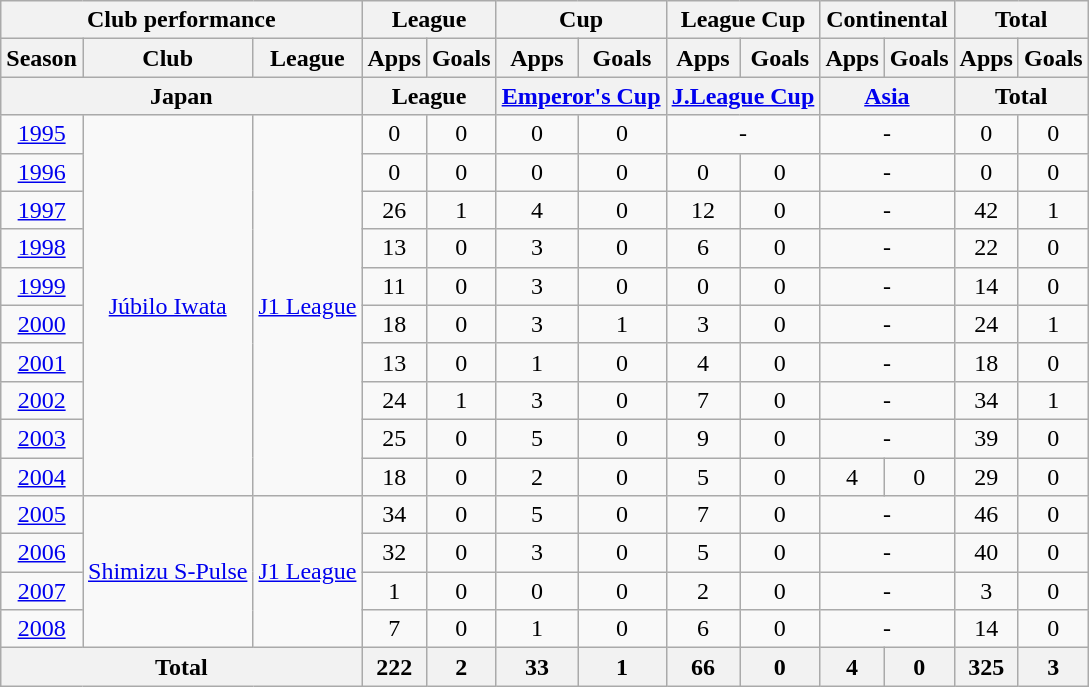<table class="wikitable" style="text-align:center;">
<tr>
<th colspan=3>Club performance</th>
<th colspan=2>League</th>
<th colspan=2>Cup</th>
<th colspan=2>League Cup</th>
<th colspan=2>Continental</th>
<th colspan=2>Total</th>
</tr>
<tr>
<th>Season</th>
<th>Club</th>
<th>League</th>
<th>Apps</th>
<th>Goals</th>
<th>Apps</th>
<th>Goals</th>
<th>Apps</th>
<th>Goals</th>
<th>Apps</th>
<th>Goals</th>
<th>Apps</th>
<th>Goals</th>
</tr>
<tr>
<th colspan=3>Japan</th>
<th colspan=2>League</th>
<th colspan=2><a href='#'>Emperor's Cup</a></th>
<th colspan=2><a href='#'>J.League Cup</a></th>
<th colspan=2><a href='#'>Asia</a></th>
<th colspan=2>Total</th>
</tr>
<tr>
<td><a href='#'>1995</a></td>
<td rowspan="10"><a href='#'>Júbilo Iwata</a></td>
<td rowspan="10"><a href='#'>J1 League</a></td>
<td>0</td>
<td>0</td>
<td>0</td>
<td>0</td>
<td colspan="2">-</td>
<td colspan="2">-</td>
<td>0</td>
<td>0</td>
</tr>
<tr>
<td><a href='#'>1996</a></td>
<td>0</td>
<td>0</td>
<td>0</td>
<td>0</td>
<td>0</td>
<td>0</td>
<td colspan="2">-</td>
<td>0</td>
<td>0</td>
</tr>
<tr>
<td><a href='#'>1997</a></td>
<td>26</td>
<td>1</td>
<td>4</td>
<td>0</td>
<td>12</td>
<td>0</td>
<td colspan="2">-</td>
<td>42</td>
<td>1</td>
</tr>
<tr>
<td><a href='#'>1998</a></td>
<td>13</td>
<td>0</td>
<td>3</td>
<td>0</td>
<td>6</td>
<td>0</td>
<td colspan="2">-</td>
<td>22</td>
<td>0</td>
</tr>
<tr>
<td><a href='#'>1999</a></td>
<td>11</td>
<td>0</td>
<td>3</td>
<td>0</td>
<td>0</td>
<td>0</td>
<td colspan="2">-</td>
<td>14</td>
<td>0</td>
</tr>
<tr>
<td><a href='#'>2000</a></td>
<td>18</td>
<td>0</td>
<td>3</td>
<td>1</td>
<td>3</td>
<td>0</td>
<td colspan="2">-</td>
<td>24</td>
<td>1</td>
</tr>
<tr>
<td><a href='#'>2001</a></td>
<td>13</td>
<td>0</td>
<td>1</td>
<td>0</td>
<td>4</td>
<td>0</td>
<td colspan="2">-</td>
<td>18</td>
<td>0</td>
</tr>
<tr>
<td><a href='#'>2002</a></td>
<td>24</td>
<td>1</td>
<td>3</td>
<td>0</td>
<td>7</td>
<td>0</td>
<td colspan="2">-</td>
<td>34</td>
<td>1</td>
</tr>
<tr>
<td><a href='#'>2003</a></td>
<td>25</td>
<td>0</td>
<td>5</td>
<td>0</td>
<td>9</td>
<td>0</td>
<td colspan="2">-</td>
<td>39</td>
<td>0</td>
</tr>
<tr>
<td><a href='#'>2004</a></td>
<td>18</td>
<td>0</td>
<td>2</td>
<td>0</td>
<td>5</td>
<td>0</td>
<td>4</td>
<td>0</td>
<td>29</td>
<td>0</td>
</tr>
<tr>
<td><a href='#'>2005</a></td>
<td rowspan="4"><a href='#'>Shimizu S-Pulse</a></td>
<td rowspan="4"><a href='#'>J1 League</a></td>
<td>34</td>
<td>0</td>
<td>5</td>
<td>0</td>
<td>7</td>
<td>0</td>
<td colspan="2">-</td>
<td>46</td>
<td>0</td>
</tr>
<tr>
<td><a href='#'>2006</a></td>
<td>32</td>
<td>0</td>
<td>3</td>
<td>0</td>
<td>5</td>
<td>0</td>
<td colspan="2">-</td>
<td>40</td>
<td>0</td>
</tr>
<tr>
<td><a href='#'>2007</a></td>
<td>1</td>
<td>0</td>
<td>0</td>
<td>0</td>
<td>2</td>
<td>0</td>
<td colspan="2">-</td>
<td>3</td>
<td>0</td>
</tr>
<tr>
<td><a href='#'>2008</a></td>
<td>7</td>
<td>0</td>
<td>1</td>
<td>0</td>
<td>6</td>
<td>0</td>
<td colspan="2">-</td>
<td>14</td>
<td>0</td>
</tr>
<tr>
<th colspan=3>Total</th>
<th>222</th>
<th>2</th>
<th>33</th>
<th>1</th>
<th>66</th>
<th>0</th>
<th>4</th>
<th>0</th>
<th>325</th>
<th>3</th>
</tr>
</table>
